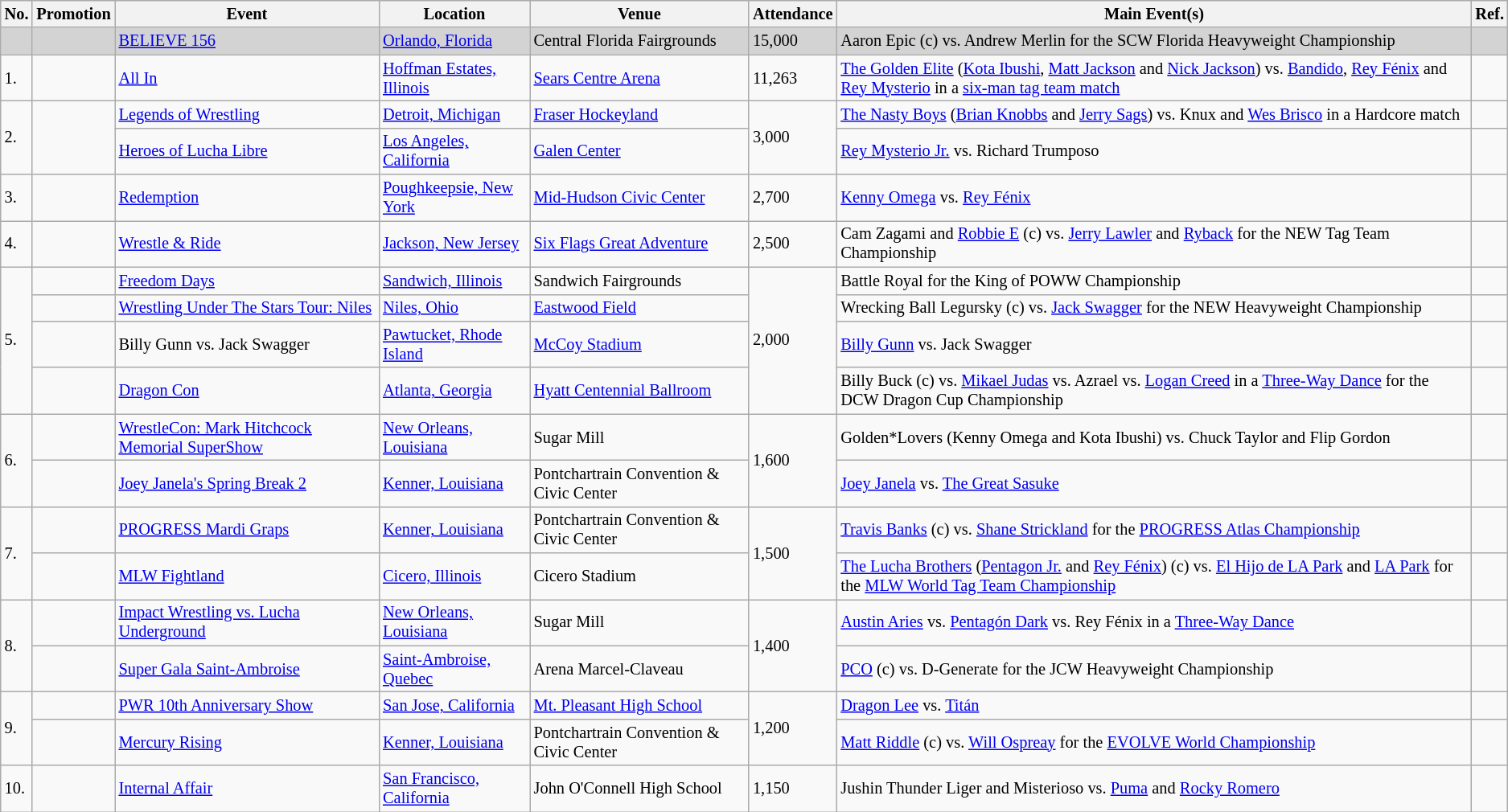<table class="wikitable sortable" style="font-size:85%;">
<tr>
<th>No.</th>
<th>Promotion</th>
<th>Event</th>
<th>Location</th>
<th>Venue</th>
<th>Attendance</th>
<th class=unsortable>Main Event(s)</th>
<th class=unsortable>Ref.</th>
</tr>
<tr>
<td bgcolor=lightgrey></td>
<td bgcolor=lightgrey></td>
<td bgcolor=lightgrey><a href='#'>BELIEVE 156</a> <br> </td>
<td bgcolor=lightgrey><a href='#'>Orlando, Florida</a></td>
<td bgcolor=lightgrey>Central Florida Fairgrounds</td>
<td bgcolor=lightgrey>15,000</td>
<td bgcolor=lightgrey>Aaron Epic (c) vs. Andrew Merlin for the SCW Florida Heavyweight Championship</td>
<td bgcolor=lightgrey></td>
</tr>
<tr>
<td>1.</td>
<td></td>
<td><a href='#'>All In</a> <br> </td>
<td><a href='#'>Hoffman Estates, Illinois</a></td>
<td><a href='#'>Sears Centre Arena</a></td>
<td>11,263</td>
<td><a href='#'>The Golden Elite</a> (<a href='#'>Kota Ibushi</a>, <a href='#'>Matt Jackson</a> and <a href='#'>Nick Jackson</a>) vs. <a href='#'>Bandido</a>, <a href='#'>Rey Fénix</a> and <a href='#'>Rey Mysterio</a> in a <a href='#'>six-man tag team match</a></td>
<td></td>
</tr>
<tr>
<td rowspan=2>2.</td>
<td rowspan=2></td>
<td><a href='#'>Legends of Wrestling</a> <br> </td>
<td><a href='#'>Detroit, Michigan</a></td>
<td><a href='#'>Fraser Hockeyland</a></td>
<td rowspan=2>3,000</td>
<td><a href='#'>The Nasty Boys</a> (<a href='#'>Brian Knobbs</a> and <a href='#'>Jerry Sags</a>) vs. Knux and <a href='#'>Wes Brisco</a> in a Hardcore match</td>
<td></td>
</tr>
<tr>
<td><a href='#'>Heroes of Lucha Libre</a> <br> </td>
<td><a href='#'>Los Angeles, California</a></td>
<td><a href='#'>Galen Center</a></td>
<td><a href='#'>Rey Mysterio Jr.</a> vs. Richard Trumposo</td>
<td></td>
</tr>
<tr>
<td>3.</td>
<td></td>
<td><a href='#'>Redemption</a> <br> </td>
<td><a href='#'>Poughkeepsie, New York</a></td>
<td><a href='#'>Mid-Hudson Civic Center</a></td>
<td>2,700</td>
<td><a href='#'>Kenny Omega</a> vs. <a href='#'>Rey Fénix</a></td>
<td></td>
</tr>
<tr>
<td>4.</td>
<td></td>
<td><a href='#'>Wrestle & Ride</a> <br> </td>
<td><a href='#'>Jackson, New Jersey</a></td>
<td><a href='#'>Six Flags Great Adventure</a></td>
<td>2,500</td>
<td>Cam Zagami and <a href='#'>Robbie E</a> (c) vs. <a href='#'>Jerry Lawler</a> and <a href='#'>Ryback</a> for the NEW Tag Team Championship</td>
<td></td>
</tr>
<tr>
<td rowspan=4>5.</td>
<td></td>
<td><a href='#'>Freedom Days</a> <br> </td>
<td><a href='#'>Sandwich, Illinois</a></td>
<td>Sandwich Fairgrounds</td>
<td rowspan=4>2,000</td>
<td>Battle Royal for the King of POWW Championship</td>
<td></td>
</tr>
<tr>
<td></td>
<td><a href='#'>Wrestling Under The Stars Tour: Niles</a> <br> </td>
<td><a href='#'>Niles, Ohio</a></td>
<td><a href='#'>Eastwood Field</a></td>
<td>Wrecking Ball Legursky (c) vs. <a href='#'>Jack Swagger</a> for the NEW Heavyweight Championship</td>
<td></td>
</tr>
<tr>
<td></td>
<td>Billy Gunn vs. Jack Swagger <br> </td>
<td><a href='#'>Pawtucket, Rhode Island</a></td>
<td><a href='#'>McCoy Stadium</a></td>
<td><a href='#'>Billy Gunn</a> vs. Jack Swagger</td>
<td></td>
</tr>
<tr>
<td></td>
<td><a href='#'>Dragon Con</a> <br> </td>
<td><a href='#'>Atlanta, Georgia</a></td>
<td><a href='#'>Hyatt Centennial Ballroom</a></td>
<td>Billy Buck (c) vs. <a href='#'>Mikael Judas</a> vs. Azrael vs. <a href='#'>Logan Creed</a> in a <a href='#'>Three-Way Dance</a> for the DCW Dragon Cup Championship</td>
<td></td>
</tr>
<tr>
<td rowspan=2>6.</td>
<td></td>
<td><a href='#'>WrestleCon: Mark Hitchcock Memorial SuperShow</a> <br> </td>
<td><a href='#'>New Orleans, Louisiana</a></td>
<td>Sugar Mill</td>
<td rowspan=2>1,600</td>
<td>Golden*Lovers (Kenny Omega and Kota Ibushi) vs. Chuck Taylor and Flip Gordon</td>
<td></td>
</tr>
<tr>
<td></td>
<td><a href='#'>Joey Janela's Spring Break 2</a> <br> </td>
<td><a href='#'>Kenner, Louisiana</a></td>
<td>Pontchartrain Convention & Civic Center</td>
<td><a href='#'>Joey Janela</a> vs. <a href='#'>The Great Sasuke</a></td>
<td></td>
</tr>
<tr>
<td rowspan=2>7.</td>
<td></td>
<td><a href='#'>PROGRESS Mardi Graps</a> <br> </td>
<td><a href='#'>Kenner, Louisiana</a></td>
<td>Pontchartrain Convention & Civic Center</td>
<td rowspan=2>1,500</td>
<td><a href='#'>Travis Banks</a> (c) vs. <a href='#'>Shane Strickland</a> for the <a href='#'>PROGRESS Atlas Championship</a></td>
<td></td>
</tr>
<tr>
<td></td>
<td><a href='#'>MLW Fightland</a> <br> </td>
<td><a href='#'>Cicero, Illinois</a></td>
<td>Cicero Stadium</td>
<td><a href='#'>The Lucha Brothers</a> (<a href='#'>Pentagon Jr.</a> and <a href='#'>Rey Fénix</a>) (c) vs. <a href='#'>El Hijo de LA Park</a> and <a href='#'>LA Park</a> for the <a href='#'>MLW World Tag Team Championship</a></td>
<td></td>
</tr>
<tr>
<td rowspan=2>8.</td>
<td></td>
<td><a href='#'>Impact Wrestling vs. Lucha Underground</a> <br> </td>
<td><a href='#'>New Orleans, Louisiana</a></td>
<td>Sugar Mill</td>
<td rowspan=2>1,400</td>
<td><a href='#'>Austin Aries</a> vs. <a href='#'>Pentagón Dark</a> vs. Rey Fénix in a <a href='#'>Three-Way Dance</a></td>
<td></td>
</tr>
<tr>
<td></td>
<td><a href='#'>Super Gala Saint-Ambroise</a> <br> </td>
<td><a href='#'>Saint-Ambroise, Quebec</a></td>
<td>Arena Marcel-Claveau</td>
<td><a href='#'>PCO</a> (c) vs. D-Generate for the JCW Heavyweight Championship</td>
<td></td>
</tr>
<tr>
<td rowspan=2>9.</td>
<td></td>
<td><a href='#'>PWR 10th Anniversary Show</a> <br> </td>
<td><a href='#'>San Jose, California</a></td>
<td><a href='#'>Mt. Pleasant High School</a></td>
<td rowspan=2>1,200</td>
<td><a href='#'>Dragon Lee</a> vs. <a href='#'>Titán</a></td>
<td></td>
</tr>
<tr>
<td></td>
<td><a href='#'>Mercury Rising</a> <br> </td>
<td><a href='#'>Kenner, Louisiana</a></td>
<td>Pontchartrain Convention & Civic Center</td>
<td><a href='#'>Matt Riddle</a> (c) vs. <a href='#'>Will Ospreay</a> for the <a href='#'>EVOLVE World Championship</a></td>
<td></td>
</tr>
<tr>
<td>10.</td>
<td></td>
<td><a href='#'>Internal Affair</a> <br> </td>
<td><a href='#'>San Francisco, California</a></td>
<td>John O'Connell High School</td>
<td>1,150</td>
<td>Jushin Thunder Liger and Misterioso vs. <a href='#'>Puma</a> and <a href='#'>Rocky Romero</a></td>
<td></td>
</tr>
</table>
